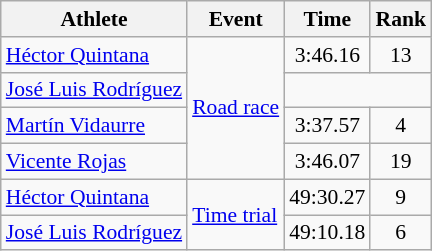<table class=wikitable style=font-size:90%;text-align:center>
<tr>
<th>Athlete</th>
<th>Event</th>
<th>Time</th>
<th>Rank</th>
</tr>
<tr>
<td align=left><a href='#'>Héctor Quintana</a></td>
<td align=left rowspan="4"><a href='#'>Road race</a></td>
<td>3:46.16</td>
<td>13</td>
</tr>
<tr>
<td align=left><a href='#'>José Luis Rodríguez</a></td>
<td colspan="2"></td>
</tr>
<tr>
<td align=left><a href='#'>Martín Vidaurre</a></td>
<td>3:37.57</td>
<td>4</td>
</tr>
<tr>
<td align=left><a href='#'>Vicente Rojas</a></td>
<td>3:46.07</td>
<td>19</td>
</tr>
<tr>
<td align=left><a href='#'>Héctor Quintana</a></td>
<td align=left rowspan="2"><a href='#'>Time trial</a></td>
<td>49:30.27</td>
<td>9</td>
</tr>
<tr>
<td align=left><a href='#'>José Luis Rodríguez</a></td>
<td>49:10.18</td>
<td>6</td>
</tr>
</table>
